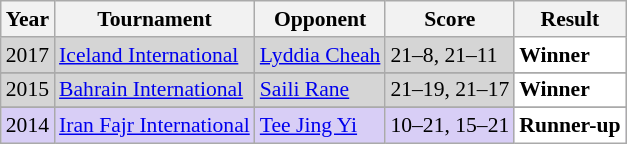<table class="sortable wikitable" style="font-size: 90%;">
<tr>
<th>Year</th>
<th>Tournament</th>
<th>Opponent</th>
<th>Score</th>
<th>Result</th>
</tr>
<tr style="background:#D5D5D5">
<td align="center">2017</td>
<td align="left"><a href='#'>Iceland International</a></td>
<td align="left"> <a href='#'>Lyddia Cheah</a></td>
<td align="left">21–8, 21–11</td>
<td style="text-align:left; background:white"> <strong>Winner</strong></td>
</tr>
<tr>
</tr>
<tr style="background:#D5D5D5">
<td align="center">2015</td>
<td align="left"><a href='#'>Bahrain International</a></td>
<td align="left"> <a href='#'>Saili Rane</a></td>
<td align="left">21–19, 21–17</td>
<td style="text-align:left; background:white"> <strong>Winner</strong></td>
</tr>
<tr>
</tr>
<tr style="background:#D8CEF6">
<td align="center">2014</td>
<td align="left"><a href='#'>Iran Fajr International</a></td>
<td align="left"> <a href='#'>Tee Jing Yi</a></td>
<td align="left">10–21, 15–21</td>
<td style="text-align:left; background:white"> <strong>Runner-up</strong></td>
</tr>
</table>
